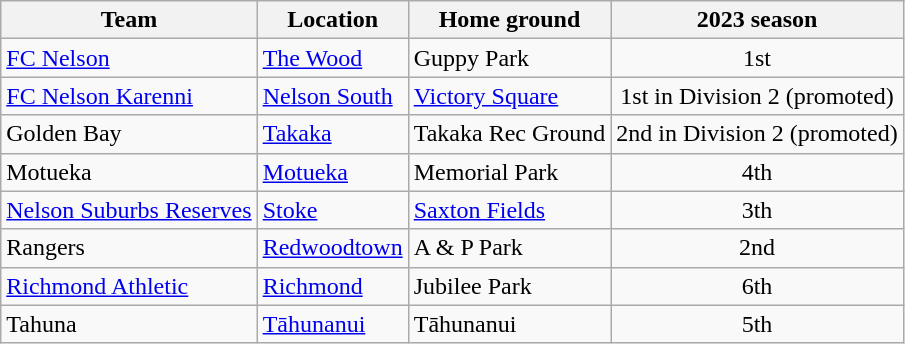<table class="wikitable sortable">
<tr>
<th>Team</th>
<th>Location</th>
<th>Home ground</th>
<th>2023 season</th>
</tr>
<tr>
<td><a href='#'>FC Nelson</a></td>
<td><a href='#'>The Wood</a></td>
<td>Guppy Park</td>
<td align="center">1st</td>
</tr>
<tr>
<td><a href='#'>FC Nelson Karenni</a></td>
<td><a href='#'>Nelson South</a></td>
<td><a href='#'>Victory Square</a></td>
<td align="center">1st in Division 2 (promoted)</td>
</tr>
<tr>
<td>Golden Bay</td>
<td><a href='#'>Takaka</a></td>
<td>Takaka Rec Ground</td>
<td align="center">2nd in Division 2 (promoted)</td>
</tr>
<tr>
<td>Motueka</td>
<td><a href='#'>Motueka</a></td>
<td>Memorial Park</td>
<td align="center">4th</td>
</tr>
<tr>
<td><a href='#'>Nelson Suburbs Reserves</a></td>
<td><a href='#'>Stoke</a></td>
<td><a href='#'>Saxton Fields</a></td>
<td align="center">3th</td>
</tr>
<tr>
<td>Rangers</td>
<td><a href='#'>Redwoodtown</a></td>
<td>A & P Park</td>
<td align="center">2nd</td>
</tr>
<tr>
<td><a href='#'>Richmond Athletic</a></td>
<td><a href='#'>Richmond</a></td>
<td>Jubilee Park</td>
<td align="center">6th</td>
</tr>
<tr>
<td>Tahuna</td>
<td><a href='#'>Tāhunanui</a></td>
<td>Tāhunanui</td>
<td align="center">5th</td>
</tr>
</table>
